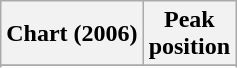<table class="wikitable plainrowheaders">
<tr>
<th scope="col">Chart (2006)</th>
<th scope="col">Peak<br>position</th>
</tr>
<tr>
</tr>
<tr>
</tr>
</table>
